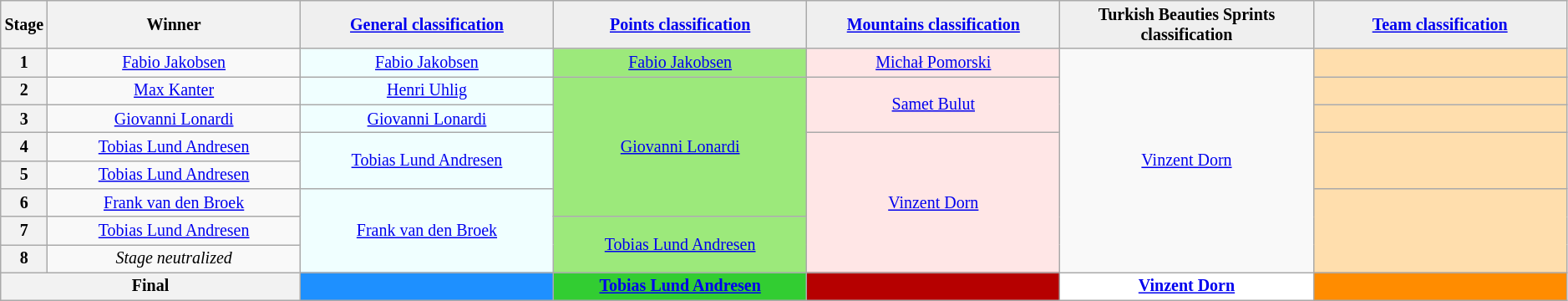<table class="wikitable" style="text-align: center; font-size:smaller;">
<tr>
<th style="width:1%;">Stage</th>
<th style="width:16.5%;">Winner</th>
<th style="background:#efefef; width:16.5%;"><a href='#'>General classification</a><br></th>
<th style="background:#efefef; width:16.5%;"><a href='#'>Points classification</a><br></th>
<th style="background:#efefef; width:16.5%;"><a href='#'>Mountains classification</a><br></th>
<th style="background:#efefef; width:16.5%;">Turkish Beauties Sprints classification<br></th>
<th style="background:#efefef; width:16.5%;"><a href='#'>Team classification</a></th>
</tr>
<tr>
<th>1</th>
<td><a href='#'>Fabio Jakobsen</a></td>
<td style="background:azure;"><a href='#'>Fabio Jakobsen</a></td>
<td style="background:#9CE97B;"><a href='#'>Fabio Jakobsen</a></td>
<td style="background:#FFE6E6;"><a href='#'>Michał Pomorski</a></td>
<td style="background:offwhite;" rowspan="8"><a href='#'>Vinzent Dorn</a></td>
<td style="background:navajowhite;"></td>
</tr>
<tr>
<th>2</th>
<td><a href='#'>Max Kanter</a></td>
<td style="background:azure;"><a href='#'>Henri Uhlig</a></td>
<td style="background:#9CE97B;" rowspan="5"><a href='#'>Giovanni Lonardi</a></td>
<td style="background:#FFE6E6;" rowspan="2"><a href='#'>Samet Bulut</a></td>
<td style="background:navajowhite;"></td>
</tr>
<tr>
<th>3</th>
<td><a href='#'>Giovanni Lonardi</a></td>
<td style="background:azure;"><a href='#'>Giovanni Lonardi</a></td>
<td style="background:navajowhite;"></td>
</tr>
<tr>
<th>4</th>
<td><a href='#'>Tobias Lund Andresen</a></td>
<td style="background:azure;" rowspan="2"><a href='#'>Tobias Lund Andresen</a></td>
<td style="background:#FFE6E6;" rowspan="5"><a href='#'>Vinzent Dorn</a></td>
<td style="background:navajowhite;" rowspan="2"></td>
</tr>
<tr>
<th>5</th>
<td><a href='#'>Tobias Lund Andresen</a></td>
</tr>
<tr>
<th>6</th>
<td><a href='#'>Frank van den Broek</a></td>
<td style="background:azure;" rowspan="3"><a href='#'>Frank van den Broek</a></td>
<td style="background:navajowhite;" rowspan="3"></td>
</tr>
<tr>
<th>7</th>
<td><a href='#'>Tobias Lund Andresen</a></td>
<td style="background:#9CE97B;" rowspan="2"><a href='#'>Tobias Lund Andresen</a></td>
</tr>
<tr>
<th>8</th>
<td><em>Stage neutralized</em></td>
</tr>
<tr>
<th colspan="2">Final</th>
<th style="background:dodgerblue;"></th>
<th style="background:limegreen;"><a href='#'>Tobias Lund Andresen</a></th>
<th style="background:#B60000;"></th>
<th style="background:white;"><a href='#'>Vinzent Dorn</a></th>
<th style="background:#FF8C00;"></th>
</tr>
</table>
